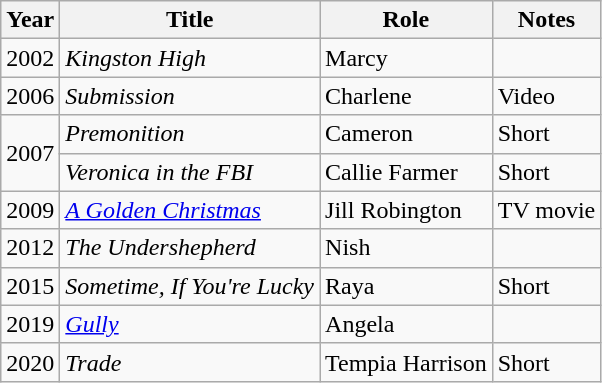<table class="wikitable plainrowheaders sortable" style="margin-right: 0;">
<tr>
<th>Year</th>
<th>Title</th>
<th>Role</th>
<th>Notes</th>
</tr>
<tr>
<td>2002</td>
<td><em>Kingston High</em></td>
<td>Marcy</td>
<td></td>
</tr>
<tr>
<td>2006</td>
<td><em>Submission</em></td>
<td>Charlene</td>
<td>Video</td>
</tr>
<tr>
<td rowspan=2>2007</td>
<td><em>Premonition</em></td>
<td>Cameron</td>
<td>Short</td>
</tr>
<tr>
<td><em>Veronica in the FBI</em></td>
<td>Callie Farmer</td>
<td>Short</td>
</tr>
<tr>
<td>2009</td>
<td><em><a href='#'>A Golden Christmas</a></em></td>
<td>Jill Robington</td>
<td>TV movie</td>
</tr>
<tr>
<td>2012</td>
<td><em>The Undershepherd</em></td>
<td>Nish</td>
<td></td>
</tr>
<tr>
<td>2015</td>
<td><em>Sometime, If You're Lucky</em></td>
<td>Raya</td>
<td>Short</td>
</tr>
<tr>
<td>2019</td>
<td><em><a href='#'>Gully</a></em></td>
<td>Angela</td>
<td></td>
</tr>
<tr>
<td>2020</td>
<td><em>Trade</em></td>
<td>Tempia Harrison</td>
<td>Short</td>
</tr>
</table>
